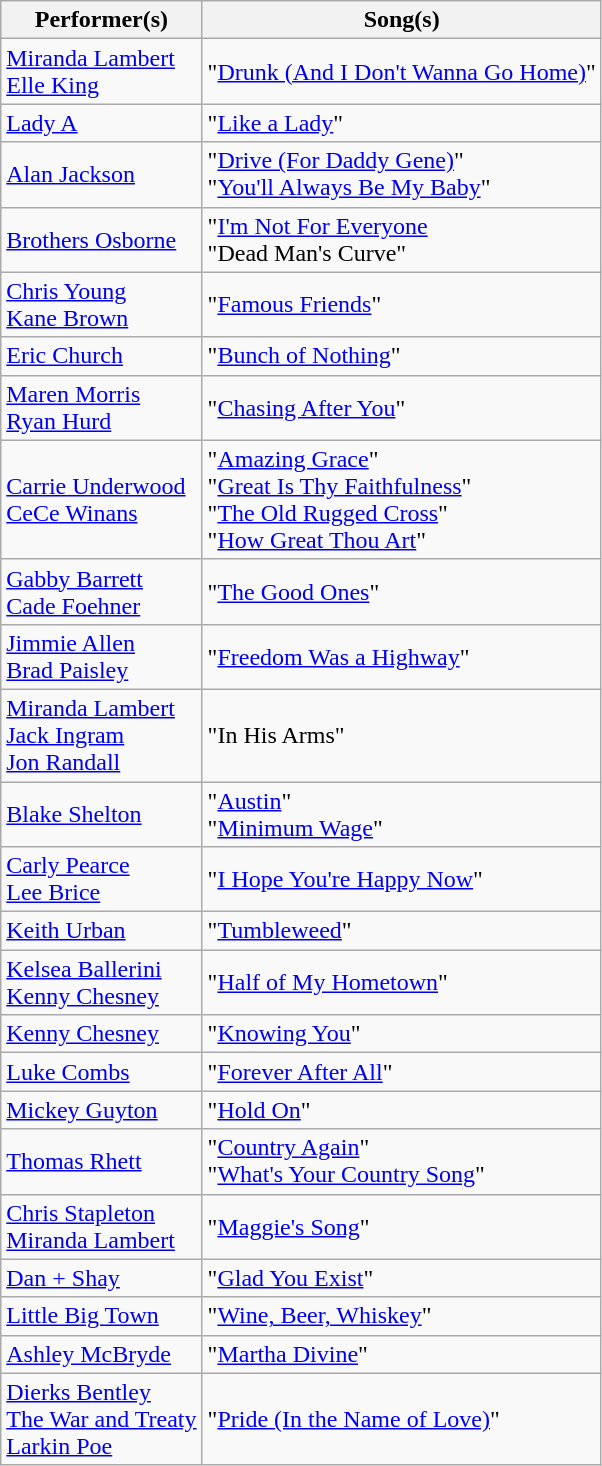<table class="wikitable" "style-text-align:center;">
<tr>
<th>Performer(s)</th>
<th>Song(s)</th>
</tr>
<tr>
<td><a href='#'>Miranda Lambert</a> <br><a href='#'>Elle King</a></td>
<td>"<a href='#'>Drunk (And I Don't Wanna Go Home)</a>"</td>
</tr>
<tr>
<td><a href='#'>Lady A</a></td>
<td>"<a href='#'>Like a Lady</a>"</td>
</tr>
<tr>
<td><a href='#'>Alan Jackson</a></td>
<td>"<a href='#'>Drive (For Daddy Gene)</a>" <br>"<a href='#'>You'll Always Be My Baby</a>"</td>
</tr>
<tr>
<td><a href='#'>Brothers Osborne</a></td>
<td>"<a href='#'>I'm Not For Everyone</a> <br>"Dead Man's Curve"</td>
</tr>
<tr>
<td><a href='#'>Chris Young</a> <br><a href='#'>Kane Brown</a></td>
<td>"<a href='#'>Famous Friends</a>"</td>
</tr>
<tr>
<td><a href='#'>Eric Church</a></td>
<td>"<a href='#'>Bunch of Nothing</a>"</td>
</tr>
<tr>
<td><a href='#'>Maren Morris</a> <br><a href='#'>Ryan Hurd</a></td>
<td>"<a href='#'>Chasing After You</a>"</td>
</tr>
<tr>
<td><a href='#'>Carrie Underwood</a> <br><a href='#'>CeCe Winans</a></td>
<td>"<a href='#'>Amazing Grace</a>" <br>"<a href='#'>Great Is Thy Faithfulness</a>" <br>"<a href='#'>The Old Rugged Cross</a>" <br>"<a href='#'>How Great Thou Art</a>"</td>
</tr>
<tr>
<td><a href='#'>Gabby Barrett</a> <br><a href='#'>Cade Foehner</a></td>
<td>"<a href='#'>The Good Ones</a>"</td>
</tr>
<tr>
<td><a href='#'>Jimmie Allen</a> <br><a href='#'>Brad Paisley</a></td>
<td>"<a href='#'>Freedom Was a Highway</a>"</td>
</tr>
<tr>
<td><a href='#'>Miranda Lambert</a> <br><a href='#'>Jack Ingram</a> <br><a href='#'>Jon Randall</a></td>
<td>"In His Arms"</td>
</tr>
<tr>
<td><a href='#'>Blake Shelton</a></td>
<td>"<a href='#'>Austin</a>" <br>"<a href='#'>Minimum Wage</a>"</td>
</tr>
<tr>
<td><a href='#'>Carly Pearce</a> <br> <a href='#'>Lee Brice</a></td>
<td>"<a href='#'>I Hope You're Happy Now</a>"</td>
</tr>
<tr>
<td><a href='#'>Keith Urban</a></td>
<td>"<a href='#'>Tumbleweed</a>"</td>
</tr>
<tr>
<td><a href='#'>Kelsea Ballerini</a> <br> <a href='#'>Kenny Chesney</a></td>
<td>"<a href='#'>Half of My Hometown</a>"</td>
</tr>
<tr>
<td><a href='#'>Kenny Chesney</a></td>
<td>"<a href='#'>Knowing You</a>"</td>
</tr>
<tr>
<td><a href='#'>Luke Combs</a></td>
<td>"<a href='#'>Forever After All</a>"</td>
</tr>
<tr>
<td><a href='#'>Mickey Guyton</a></td>
<td>"<a href='#'>Hold On</a>"</td>
</tr>
<tr>
<td><a href='#'>Thomas Rhett</a></td>
<td>"<a href='#'>Country Again</a>" <br>"<a href='#'>What's Your Country Song</a>"</td>
</tr>
<tr>
<td><a href='#'>Chris Stapleton</a> <br><a href='#'>Miranda Lambert</a></td>
<td>"<a href='#'>Maggie's Song</a>"</td>
</tr>
<tr>
<td><a href='#'>Dan + Shay</a></td>
<td>"<a href='#'>Glad You Exist</a>"</td>
</tr>
<tr>
<td><a href='#'>Little Big Town</a></td>
<td>"<a href='#'>Wine, Beer, Whiskey</a>"</td>
</tr>
<tr>
<td><a href='#'>Ashley McBryde</a></td>
<td>"<a href='#'>Martha Divine</a>"</td>
</tr>
<tr>
<td><a href='#'>Dierks Bentley</a> <br><a href='#'>The War and Treaty</a> <br><a href='#'>Larkin Poe</a></td>
<td>"<a href='#'>Pride (In the Name of Love)</a>"</td>
</tr>
</table>
